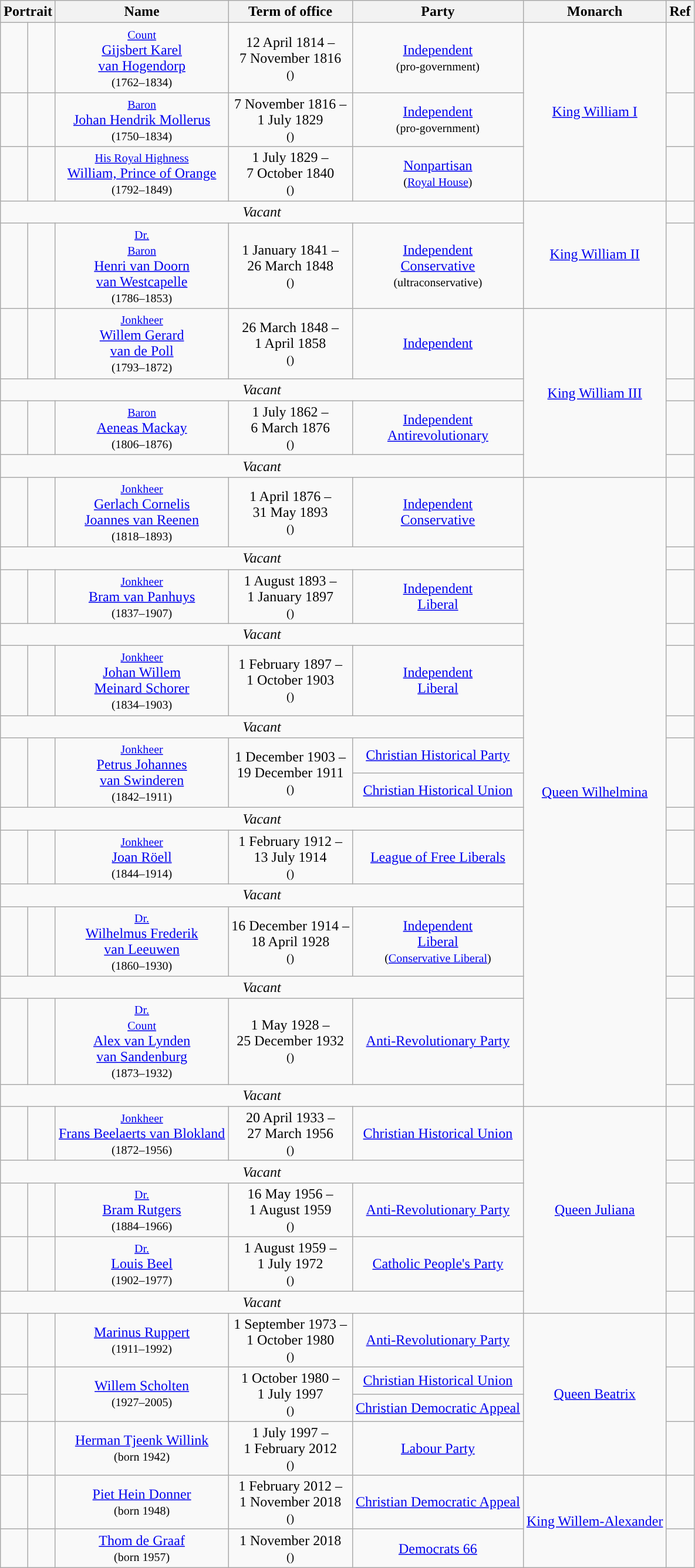<table class="wikitable" style="text-align:center">
<tr>
<th colspan=2>Portrait</th>
<th>Name</th>
<th>Term of office</th>
<th>Party</th>
<th>Monarch</th>
<th>Ref</th>
</tr>
<tr>
<td style="background:"></td>
<td></td>
<td><small><a href='#'>Count</a></small> <br> <a href='#'>Gijsbert Karel <br> van Hogendorp</a> <br> <small>(1762–1834)</small></td>
<td>12 April 1814 – <br> 7 November 1816 <br> <small>()</small></td>
<td><a href='#'>Independent</a> <br> <small>(pro-government)</small></td>
<td rowspan=3><a href='#'>King William I</a></td>
<td></td>
</tr>
<tr>
<td style="background:"></td>
<td></td>
<td><small><a href='#'>Baron</a></small> <br> <a href='#'>Johan Hendrik Mollerus</a> <br> <small>(1750–1834)</small></td>
<td>7 November 1816 – <br> 1 July 1829 <br> <small>()</small></td>
<td><a href='#'>Independent</a> <br> <small>(pro-government)</small></td>
<td></td>
</tr>
<tr>
<td style="background:"></td>
<td></td>
<td><small><a href='#'>His Royal Highness</a></small> <br> <a href='#'>William, Prince of Orange</a> <br> <small>(1792–1849)</small></td>
<td>1 July 1829 – <br> 7 October 1840 <br> <small>()</small></td>
<td><a href='#'>Nonpartisan</a> <br> <small>(<a href='#'>Royal House</a>)</small></td>
<td></td>
</tr>
<tr>
<td colspan=5><em>Vacant</em></td>
<td rowspan=3><a href='#'>King William II</a></td>
<td></td>
</tr>
<tr>
<td style="background:"></td>
<td></td>
<td><small><a href='#'>Dr.</a></small> <br> <small><a href='#'>Baron</a></small> <br> <a href='#'>Henri van Doorn <br> van Westcapelle</a> <br> <small>(1786–1853)</small></td>
<td>1 January 1841 – <br> 26 March 1848 <br> <small>()</small></td>
<td><a href='#'>Independent <br> Conservative</a> <br> <small>(ultraconservative)</small></td>
<td></td>
</tr>
<tr>
<td rowspan=2 style="background:"></td>
<td rowspan=2></td>
<td rowspan=2><small><a href='#'>Jonkheer</a></small> <br> <a href='#'>Willem Gerard <br> van de Poll</a> <br> <small>(1793–1872)</small></td>
<td rowspan=2>26 March 1848 – <br> 1 April 1858 <br> <small>()</small></td>
<td rowspan=2><a href='#'>Independent</a></td>
<td rowspan=2></td>
</tr>
<tr>
<td rowspan=5><a href='#'>King William III</a></td>
</tr>
<tr>
<td colspan=5><em>Vacant</em></td>
<td></td>
</tr>
<tr>
<td style="background:"></td>
<td></td>
<td><small><a href='#'>Baron</a></small> <br> <a href='#'>Aeneas Mackay</a> <br> <small>(1806–1876)</small></td>
<td>1 July 1862 – <br> 6 March 1876 <br> <small>()</small></td>
<td><a href='#'>Independent <br> Antirevolutionary</a></td>
<td></td>
</tr>
<tr>
<td colspan=5><em>Vacant</em></td>
<td></td>
</tr>
<tr>
<td rowspan=2 style="background:"></td>
<td rowspan=2></td>
<td rowspan=2><small><a href='#'>Jonkheer</a></small> <br> <a href='#'>Gerlach Cornelis <br> Joannes van Reenen</a> <br> <small>(1818–1893)</small></td>
<td rowspan=2>1 April 1876 – <br> 31 May 1893 <br> <small>()</small></td>
<td rowspan=2><a href='#'>Independent <br> Conservative</a></td>
<td rowspan=2></td>
</tr>
<tr>
<td rowspan=16><a href='#'>Queen Wilhelmina</a></td>
</tr>
<tr>
<td colspan=5><em>Vacant</em></td>
<td></td>
</tr>
<tr>
<td style="background:"></td>
<td></td>
<td><small><a href='#'>Jonkheer</a></small> <br> <a href='#'>Bram van Panhuys</a> <br> <small>(1837–1907)</small></td>
<td>1 August 1893 – <br> 1 January 1897 <br> <small>()</small></td>
<td><a href='#'>Independent <br> Liberal</a></td>
<td></td>
</tr>
<tr>
<td colspan=5><em>Vacant</em></td>
<td></td>
</tr>
<tr>
<td style="background:"></td>
<td></td>
<td><small><a href='#'>Jonkheer</a></small> <br> <a href='#'>Johan Willem <br> Meinard Schorer</a> <br> <small>(1834–1903)</small></td>
<td>1 February 1897 – <br> 1 October 1903 <br> <small>()</small> <br> </td>
<td><a href='#'>Independent <br> Liberal</a></td>
<td></td>
</tr>
<tr>
<td colspan=5><em>Vacant</em></td>
<td></td>
</tr>
<tr>
<td rowspan=2 style="background:"></td>
<td rowspan=2></td>
<td rowspan=2><small><a href='#'>Jonkheer</a></small> <br> <a href='#'>Petrus Johannes <br> van Swinderen</a> <br> <small>(1842–1911)</small></td>
<td rowspan=2>1 December 1903 – <br> 19 December 1911 <br> <small>()</small> <br> </td>
<td><a href='#'>Christian Historical Party</a><br></td>
<td rowspan=2></td>
</tr>
<tr>
<td><a href='#'>Christian Historical Union</a><br></td>
</tr>
<tr>
<td colspan=5><em>Vacant</em></td>
<td></td>
</tr>
<tr>
<td style="background:"></td>
<td></td>
<td><small><a href='#'>Jonkheer</a></small> <br> <a href='#'>Joan Röell</a> <br> <small>(1844–1914)</small></td>
<td>1 February 1912 – <br> 13 July 1914 <br> <small>()</small> <br> </td>
<td><a href='#'>League of Free Liberals</a></td>
<td></td>
</tr>
<tr>
<td colspan=5><em>Vacant</em></td>
<td></td>
</tr>
<tr>
<td style="background:"></td>
<td></td>
<td><small><a href='#'>Dr.</a></small> <br> <a href='#'>Wilhelmus Frederik <br> van Leeuwen</a> <br> <small>(1860–1930)</small></td>
<td>16 December 1914 – <br> 18 April 1928 <br> <small>()</small></td>
<td><a href='#'>Independent <br> Liberal</a> <br> <small>(<a href='#'>Conservative Liberal</a>)</small></td>
<td></td>
</tr>
<tr>
<td colspan=5><em>Vacant</em></td>
<td></td>
</tr>
<tr>
<td style="background:"></td>
<td></td>
<td><small><a href='#'>Dr.</a></small> <br> <small><a href='#'>Count</a></small> <br> <a href='#'>Alex van Lynden <br> van Sandenburg</a> <br> <small>(1873–1932)</small></td>
<td>1 May 1928 – <br> 25 December 1932 <br> <small>()</small> <br> </td>
<td><a href='#'>Anti-Revolutionary Party</a></td>
<td></td>
</tr>
<tr>
<td colspan=5><em>Vacant</em></td>
<td></td>
</tr>
<tr>
<td rowspan=2 style="background:"></td>
<td rowspan=2></td>
<td rowspan=2><small><a href='#'>Jonkheer</a></small> <br> <a href='#'>Frans Beelaerts van Blokland</a> <br> <small>(1872–1956)</small></td>
<td rowspan=2>20 April 1933 – <br> 27 March 1956 <br> <small>()</small> <br> </td>
<td rowspan=2><a href='#'>Christian Historical Union</a></td>
<td rowspan=2></td>
</tr>
<tr>
<td rowspan=6><a href='#'>Queen Juliana</a></td>
</tr>
<tr>
<td colspan=5><em>Vacant</em></td>
<td></td>
</tr>
<tr>
<td style="background:"></td>
<td></td>
<td><small><a href='#'>Dr.</a></small> <br> <a href='#'>Bram Rutgers</a> <br> <small>(1884–1966)</small></td>
<td>16 May 1956 – <br> 1 August 1959 <br> <small>()</small></td>
<td><a href='#'>Anti-Revolutionary Party</a></td>
<td></td>
</tr>
<tr>
<td style="background:"></td>
<td></td>
<td><small><a href='#'>Dr.</a></small> <br> <a href='#'>Louis Beel</a> <br> <small>(1902–1977)</small></td>
<td>1 August 1959 – <br> 1 July 1972 <br> <small>()</small></td>
<td><a href='#'>Catholic People's Party</a></td>
<td></td>
</tr>
<tr>
<td colspan=5><em>Vacant</em></td>
<td></td>
</tr>
<tr>
<td rowspan=2 style="background:"></td>
<td rowspan=2></td>
<td rowspan=2><a href='#'>Marinus Ruppert</a> <br> <small>(1911–1992)</small></td>
<td rowspan=2>1 September 1973 – <br> 1 October 1980 <br> <small>()</small></td>
<td rowspan=2><a href='#'>Anti-Revolutionary Party</a></td>
<td rowspan=2></td>
</tr>
<tr>
<td rowspan=5><a href='#'>Queen Beatrix</a></td>
</tr>
<tr>
<td style="background:"></td>
<td rowspan=2></td>
<td rowspan=2><a href='#'>Willem Scholten</a> <br> <small>(1927–2005)</small></td>
<td rowspan=2>1 October 1980 – <br> 1 July 1997 <br> <small>()</small></td>
<td><a href='#'>Christian Historical Union</a><br></td>
<td rowspan=2></td>
</tr>
<tr>
<td style="background:"></td>
<td><a href='#'>Christian Democratic Appeal</a><br></td>
</tr>
<tr>
<td style="background:"></td>
<td></td>
<td><a href='#'>Herman Tjeenk Willink</a> <br> <small>(born 1942)</small></td>
<td>1 July 1997 – <br> 1 February 2012 <br> <small>()</small></td>
<td><a href='#'>Labour Party</a></td>
<td></td>
</tr>
<tr>
<td rowspan=2 style="background:"></td>
<td rowspan=2></td>
<td rowspan=2><a href='#'>Piet Hein Donner</a> <br> <small>(born 1948)</small></td>
<td rowspan=2>1 February 2012 – <br> 1 November 2018 <br> <small>()</small></td>
<td rowspan=2><a href='#'>Christian Democratic Appeal</a></td>
<td rowspan=2></td>
</tr>
<tr>
<td rowspan=2><a href='#'>King Willem-Alexander</a></td>
</tr>
<tr>
<td style="background:"></td>
<td></td>
<td><a href='#'>Thom de Graaf</a> <br> <small>(born 1957)</small></td>
<td>1 November 2018 <br> <small>()</small></td>
<td><a href='#'>Democrats 66</a></td>
<td></td>
</tr>
</table>
